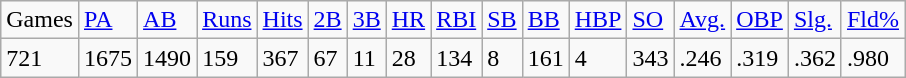<table class="wikitable">
<tr>
<td>Games</td>
<td><a href='#'>PA</a></td>
<td><a href='#'>AB</a></td>
<td><a href='#'>Runs</a></td>
<td><a href='#'>Hits</a></td>
<td><a href='#'>2B</a></td>
<td><a href='#'>3B</a></td>
<td><a href='#'>HR</a></td>
<td><a href='#'>RBI</a></td>
<td><a href='#'>SB</a></td>
<td><a href='#'>BB</a></td>
<td><a href='#'>HBP</a></td>
<td><a href='#'>SO</a></td>
<td><a href='#'>Avg.</a></td>
<td><a href='#'>OBP</a></td>
<td><a href='#'>Slg.</a></td>
<td><a href='#'>Fld%</a></td>
</tr>
<tr>
<td>721</td>
<td>1675</td>
<td>1490</td>
<td>159</td>
<td>367</td>
<td>67</td>
<td>11</td>
<td>28</td>
<td>134</td>
<td>8</td>
<td>161</td>
<td>4</td>
<td>343</td>
<td>.246</td>
<td>.319</td>
<td>.362</td>
<td>.980</td>
</tr>
</table>
